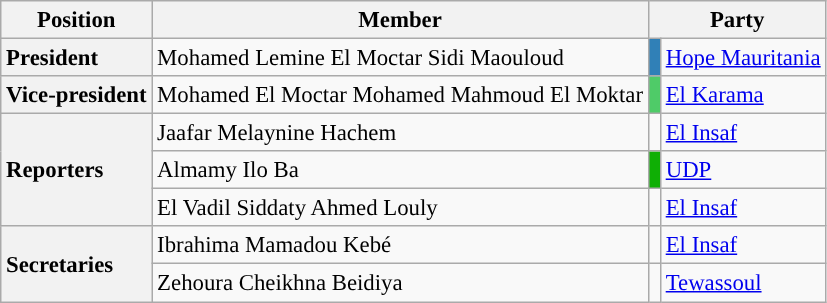<table class="wikitable" style="text-align:left;font-size:95%;">
<tr>
<th>Position</th>
<th>Member</th>
<th colspan=2>Party</th>
</tr>
<tr>
<th style="text-align:left;">President</th>
<td>Mohamed Lemine El Moctar Sidi Maouloud</td>
<td width="1" style="color:inherit;background:#3080B7;"></td>
<td style="text-align:left;"><a href='#'>Hope Mauritania</a></td>
</tr>
<tr>
<th style="text-align:left;">Vice-president</th>
<td>Mohamed El Moctar Mohamed Mahmoud El Moktar</td>
<td width="1" style="color:inherit;background:#4FCB68;"></td>
<td style="text-align:left;"><a href='#'>El Karama</a></td>
</tr>
<tr>
<th style="text-align:left;" rowspan=3>Reporters</th>
<td>Jaafar Melaynine Hachem</td>
<td width="1" style="color:inherit;background:"></td>
<td style="text-align:left;"><a href='#'>El Insaf</a></td>
</tr>
<tr>
<td>Almamy Ilo Ba</td>
<td width="1" style="color:inherit;background:#0FAF05;"></td>
<td style="text-align:left;"><a href='#'>UDP</a></td>
</tr>
<tr>
<td>El Vadil Siddaty Ahmed Louly</td>
<td width="1" style="color:inherit;background:"></td>
<td style="text-align:left;"><a href='#'>El Insaf</a></td>
</tr>
<tr>
<th style="text-align:left;" rowspan=2>Secretaries</th>
<td>Ibrahima Mamadou Kebé</td>
<td width="1" style="color:inherit;background:"></td>
<td style="text-align:left;"><a href='#'>El Insaf</a></td>
</tr>
<tr>
<td>Zehoura Cheikhna Beidiya</td>
<td width="1" style="color:inherit;background:"></td>
<td style="text-align:left;"><a href='#'>Tewassoul</a></td>
</tr>
</table>
